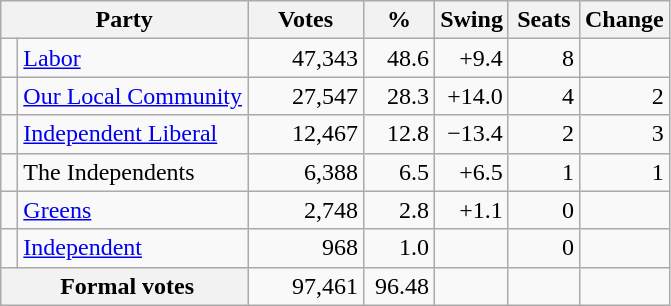<table class="wikitable" style="text-align:right; margin-bottom:0">
<tr>
<th style="width:10px" colspan=3>Party</th>
<th style="width:70px;">Votes</th>
<th style="width:40px;">%</th>
<th style="width:40px;">Swing</th>
<th style="width:40px;">Seats</th>
<th style="width:40px;">Change</th>
</tr>
<tr>
<td> </td>
<td style="text-align:left;" colspan="2"><a href='#'>Labor</a></td>
<td>47,343</td>
<td>48.6</td>
<td>+9.4</td>
<td>8</td>
<td></td>
</tr>
<tr>
<td> </td>
<td style="text-align:left;" colspan="2"><a href='#'>Our Local Community</a></td>
<td>27,547</td>
<td>28.3</td>
<td>+14.0</td>
<td>4</td>
<td> 2</td>
</tr>
<tr>
<td> </td>
<td style="text-align:left;" colspan="2"><a href='#'>Independent Liberal</a></td>
<td>12,467</td>
<td>12.8</td>
<td>−13.4</td>
<td>2</td>
<td> 3</td>
</tr>
<tr>
<td> </td>
<td style="text-align:left;" colspan="2">The Independents</td>
<td>6,388</td>
<td>6.5</td>
<td>+6.5</td>
<td>1</td>
<td> 1</td>
</tr>
<tr>
<td> </td>
<td style="text-align:left;" colspan="2"><a href='#'>Greens</a></td>
<td>2,748</td>
<td>2.8</td>
<td>+1.1</td>
<td>0</td>
<td></td>
</tr>
<tr>
<td> </td>
<td style="text-align:left;" colspan="2"><a href='#'>Independent</a></td>
<td>968</td>
<td>1.0</td>
<td></td>
<td>0</td>
<td></td>
</tr>
<tr>
<th colspan="3" rowspan="1"> Formal votes</th>
<td>97,461</td>
<td>96.48</td>
<td></td>
<td></td>
<td></td>
</tr>
</table>
